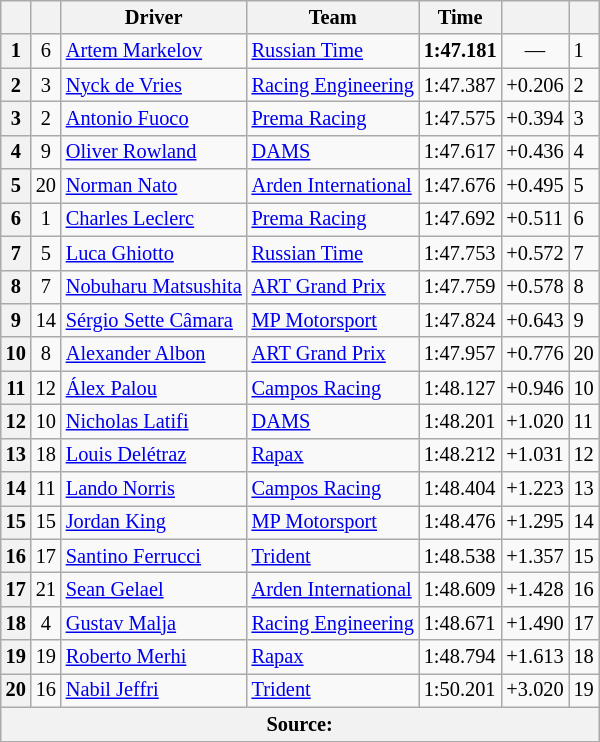<table class="wikitable" style="font-size:85%">
<tr>
<th scope="col"></th>
<th scope="col"></th>
<th scope="col">Driver</th>
<th scope="col">Team</th>
<th scope="col">Time</th>
<th scope="col"></th>
<th scope="col"></th>
</tr>
<tr>
<th scope="row">1</th>
<td align="center">6</td>
<td> <a href='#'>Artem Markelov</a></td>
<td><a href='#'>Russian Time</a></td>
<td><strong>1:47.181</strong></td>
<td align="center">—</td>
<td>1</td>
</tr>
<tr>
<th scope="row">2</th>
<td align="center">3</td>
<td> <a href='#'>Nyck de Vries</a></td>
<td><a href='#'>Racing Engineering</a></td>
<td>1:47.387</td>
<td>+0.206</td>
<td>2</td>
</tr>
<tr>
<th scope="row">3</th>
<td align="center">2</td>
<td> <a href='#'>Antonio Fuoco</a></td>
<td><a href='#'>Prema Racing</a></td>
<td>1:47.575</td>
<td>+0.394</td>
<td>3</td>
</tr>
<tr>
<th scope="row">4</th>
<td align="center">9</td>
<td> <a href='#'>Oliver Rowland</a></td>
<td><a href='#'>DAMS</a></td>
<td>1:47.617</td>
<td>+0.436</td>
<td>4</td>
</tr>
<tr>
<th scope="row">5</th>
<td align="center">20</td>
<td> <a href='#'>Norman Nato</a></td>
<td><a href='#'>Arden International</a></td>
<td>1:47.676</td>
<td>+0.495</td>
<td>5</td>
</tr>
<tr>
<th scope="row">6</th>
<td align="center">1</td>
<td> <a href='#'>Charles Leclerc</a></td>
<td><a href='#'>Prema Racing</a></td>
<td>1:47.692</td>
<td>+0.511</td>
<td>6</td>
</tr>
<tr>
<th scope="row">7</th>
<td align="center">5</td>
<td> <a href='#'>Luca Ghiotto</a></td>
<td><a href='#'>Russian Time</a></td>
<td>1:47.753</td>
<td>+0.572</td>
<td>7</td>
</tr>
<tr>
<th scope="row">8</th>
<td align="center">7</td>
<td> <a href='#'>Nobuharu Matsushita</a></td>
<td><a href='#'>ART Grand Prix</a></td>
<td>1:47.759</td>
<td>+0.578</td>
<td>8</td>
</tr>
<tr>
<th scope="row">9</th>
<td align="center">14</td>
<td> <a href='#'>Sérgio Sette Câmara</a></td>
<td><a href='#'>MP Motorsport</a></td>
<td>1:47.824</td>
<td>+0.643</td>
<td>9</td>
</tr>
<tr>
<th scope="row">10</th>
<td align="center">8</td>
<td> <a href='#'>Alexander Albon</a></td>
<td><a href='#'>ART Grand Prix</a></td>
<td>1:47.957</td>
<td>+0.776</td>
<td>20</td>
</tr>
<tr>
<th scope="row">11</th>
<td align="center">12</td>
<td> <a href='#'>Álex Palou</a></td>
<td><a href='#'>Campos Racing</a></td>
<td>1:48.127</td>
<td>+0.946</td>
<td>10</td>
</tr>
<tr>
<th scope="row">12</th>
<td align="center">10</td>
<td> <a href='#'>Nicholas Latifi</a></td>
<td><a href='#'>DAMS</a></td>
<td>1:48.201</td>
<td>+1.020</td>
<td>11</td>
</tr>
<tr>
<th scope="row">13</th>
<td align="center">18</td>
<td> <a href='#'>Louis Delétraz</a></td>
<td><a href='#'>Rapax</a></td>
<td>1:48.212</td>
<td>+1.031</td>
<td>12</td>
</tr>
<tr>
<th scope="row">14</th>
<td align="center">11</td>
<td> <a href='#'>Lando Norris</a></td>
<td><a href='#'>Campos Racing</a></td>
<td>1:48.404</td>
<td>+1.223</td>
<td>13</td>
</tr>
<tr>
<th scope="row">15</th>
<td align="center">15</td>
<td> <a href='#'>Jordan King</a></td>
<td><a href='#'>MP Motorsport</a></td>
<td>1:48.476</td>
<td>+1.295</td>
<td>14</td>
</tr>
<tr>
<th scope="row">16</th>
<td align="center">17</td>
<td> <a href='#'>Santino Ferrucci</a></td>
<td><a href='#'>Trident</a></td>
<td>1:48.538</td>
<td>+1.357</td>
<td>15</td>
</tr>
<tr>
<th scope="row">17</th>
<td align="center">21</td>
<td> <a href='#'>Sean Gelael</a></td>
<td><a href='#'>Arden International</a></td>
<td>1:48.609</td>
<td>+1.428</td>
<td>16</td>
</tr>
<tr>
<th scope="row">18</th>
<td align="center">4</td>
<td> <a href='#'>Gustav Malja</a></td>
<td><a href='#'>Racing Engineering</a></td>
<td>1:48.671</td>
<td>+1.490</td>
<td>17</td>
</tr>
<tr>
<th scope="row">19</th>
<td align="center">19</td>
<td> <a href='#'>Roberto Merhi</a></td>
<td><a href='#'>Rapax</a></td>
<td>1:48.794</td>
<td>+1.613</td>
<td>18</td>
</tr>
<tr>
<th scope="row">20</th>
<td align="center">16</td>
<td> <a href='#'>Nabil Jeffri</a></td>
<td><a href='#'>Trident</a></td>
<td>1:50.201</td>
<td>+3.020</td>
<td>19</td>
</tr>
<tr>
<th colspan="7">Source:</th>
</tr>
<tr>
</tr>
</table>
